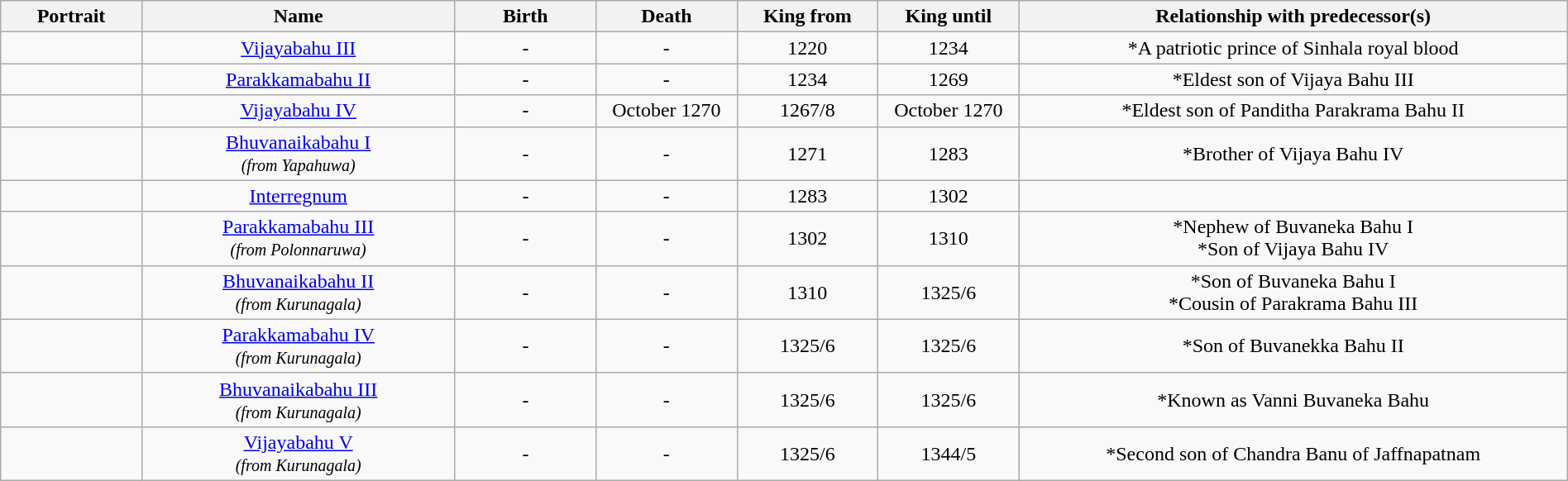<table width=100% class="wikitable">
<tr>
<th width=9%>Portrait</th>
<th width=20%>Name</th>
<th width=9%>Birth</th>
<th width=9%>Death</th>
<th width=9%>King from</th>
<th width=9%>King until</th>
<th width=35%>Relationship with predecessor(s)</th>
</tr>
<tr>
<td></td>
<td align="center"><a href='#'>Vijayabahu III</a></td>
<td align="center">-</td>
<td align="center">-</td>
<td align="center">1220</td>
<td align="center">1234</td>
<td align="center">*A patriotic prince of Sinhala royal blood</td>
</tr>
<tr>
<td align="center"></td>
<td align="center"><a href='#'>Parakkamabahu II</a></td>
<td align="center">-</td>
<td align="center">-</td>
<td align="center">1234</td>
<td align="center">1269</td>
<td align="center">*Eldest son of Vijaya Bahu III</td>
</tr>
<tr>
<td align="center"></td>
<td align="center"><a href='#'>Vijayabahu IV</a></td>
<td align="center">-</td>
<td align="center">October 1270</td>
<td align="center">1267/8</td>
<td align="center">October 1270</td>
<td align="center">*Eldest son of Panditha Parakrama Bahu II</td>
</tr>
<tr>
<td align="center"></td>
<td align="center"><a href='#'>Bhuvanaikabahu I</a><br><small><em>(from Yapahuwa)</em></small></td>
<td align="center">-</td>
<td align="center">-</td>
<td align="center">1271</td>
<td align="center">1283</td>
<td align="center">*Brother of Vijaya Bahu IV</td>
</tr>
<tr>
<td></td>
<td align="center"><a href='#'>Interregnum</a></td>
<td align="center">-</td>
<td align="center">-</td>
<td align="center">1283</td>
<td align="center">1302</td>
<td align="center"></td>
</tr>
<tr>
<td></td>
<td align="center"><a href='#'>Parakkamabahu III</a><br><small><em>(from Polonnaruwa)</em></small></td>
<td align="center">-</td>
<td align="center">-</td>
<td align="center">1302</td>
<td align="center">1310</td>
<td align="center">*Nephew of Buvaneka Bahu I<br>*Son of Vijaya Bahu IV</td>
</tr>
<tr>
<td></td>
<td align="center"><a href='#'>Bhuvanaikabahu II</a><br><small><em>(from Kurunagala)</em></small></td>
<td align="center">-</td>
<td align="center">-</td>
<td align="center">1310</td>
<td align="center">1325/6</td>
<td align="center">*Son of Buvaneka Bahu I<br>*Cousin of Parakrama Bahu III</td>
</tr>
<tr>
<td></td>
<td align="center"><a href='#'>Parakkamabahu IV</a><br><small><em>(from Kurunagala)</em></small></td>
<td align="center">-</td>
<td align="center">-</td>
<td align="center">1325/6</td>
<td align="center">1325/6</td>
<td align="center">*Son of Buvanekka Bahu II</td>
</tr>
<tr>
<td></td>
<td align="center"><a href='#'>Bhuvanaikabahu III</a><br><small><em>(from Kurunagala)</em></small></td>
<td align="center">-</td>
<td align="center">-</td>
<td align="center">1325/6</td>
<td align="center">1325/6</td>
<td align="center">*Known as Vanni Buvaneka Bahu</td>
</tr>
<tr>
<td></td>
<td align="center"><a href='#'>Vijayabahu V</a><br><small><em>(from Kurunagala)</em></small></td>
<td align="center">-</td>
<td align="center">-</td>
<td align="center">1325/6</td>
<td align="center">1344/5</td>
<td align="center">*Second son of Chandra Banu of Jaffnapatnam</td>
</tr>
</table>
